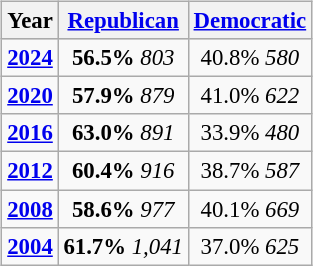<table class="wikitable" style="float:right; font-size:95%;">
<tr bgcolor=lightgrey>
<th>Year</th>
<th><a href='#'>Republican</a></th>
<th><a href='#'>Democratic</a></th>
</tr>
<tr>
<td style="text-align:center;" ><strong><a href='#'>2024</a></strong></td>
<td style="text-align:center;" ><strong>56.5%</strong> <em>803</em></td>
<td style="text-align:center;" >40.8% <em>580</em></td>
</tr>
<tr>
<td style="text-align:center;" ><strong><a href='#'>2020</a></strong></td>
<td style="text-align:center;" ><strong>57.9%</strong> <em>879</em></td>
<td style="text-align:center;" >41.0% <em>622</em></td>
</tr>
<tr>
<td style="text-align:center;" ><strong><a href='#'>2016</a></strong></td>
<td style="text-align:center;" ><strong>63.0%</strong> <em>891</em></td>
<td style="text-align:center;" >33.9% <em>480</em></td>
</tr>
<tr>
<td style="text-align:center;" ><strong><a href='#'>2012</a></strong></td>
<td style="text-align:center;" ><strong>60.4%</strong> <em>916</em></td>
<td style="text-align:center;" >38.7% <em>587</em></td>
</tr>
<tr>
<td style="text-align:center;" ><strong><a href='#'>2008</a></strong></td>
<td style="text-align:center;" ><strong>58.6%</strong> <em>977</em></td>
<td style="text-align:center;" >40.1% <em>669</em></td>
</tr>
<tr>
<td style="text-align:center;" ><strong><a href='#'>2004</a></strong></td>
<td style="text-align:center;" ><strong>61.7%</strong> <em>1,041</em></td>
<td style="text-align:center;" >37.0% <em>625</em></td>
</tr>
</table>
